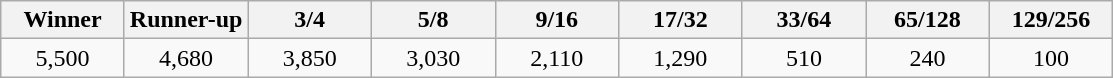<table class="wikitable" style="text-align:center">
<tr>
<th width="75">Winner</th>
<th width="75">Runner-up</th>
<th width="75">3/4</th>
<th width="75">5/8</th>
<th width="75">9/16</th>
<th width="75">17/32</th>
<th width="75">33/64</th>
<th width="75">65/128</th>
<th width="75">129/256</th>
</tr>
<tr>
<td>5,500</td>
<td>4,680</td>
<td>3,850</td>
<td>3,030</td>
<td>2,110</td>
<td>1,290</td>
<td>510</td>
<td>240</td>
<td>100</td>
</tr>
</table>
